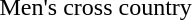<table>
<tr>
<td>Men's cross country<br></td>
<td></td>
<td></td>
<td></td>
</tr>
<tr>
<td><br></td>
<td></td>
<td></td>
<td></td>
</tr>
</table>
